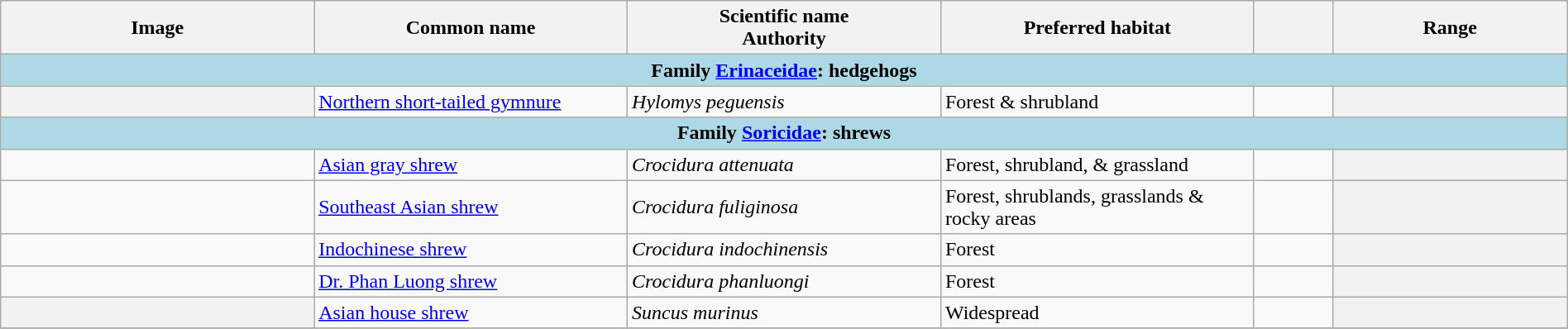<table width=100% class="wikitable unsortable plainrowheaders">
<tr>
<th width="20%" style="text-align: center;">Image</th>
<th width="20%">Common name</th>
<th width="20%">Scientific name<br>Authority</th>
<th width="20%">Preferred habitat</th>
<th width="5%"></th>
<th width="15%">Range</th>
</tr>
<tr>
<td style="text-align:center;background:lightblue;" colspan=6><strong>Family <a href='#'>Erinaceidae</a>: hedgehogs</strong></td>
</tr>
<tr>
<th style="text-align: center;"></th>
<td><a href='#'>Northern short-tailed gymnure</a></td>
<td><em>Hylomys peguensis</em><br></td>
<td>Forest & shrubland</td>
<td></td>
<th style="text-align: center;"></th>
</tr>
<tr>
<td style="text-align:center;background:lightblue;" colspan=6><strong>Family <a href='#'>Soricidae</a>: shrews</strong></td>
</tr>
<tr>
<td></td>
<td><a href='#'>Asian gray shrew</a></td>
<td><em>Crocidura attenuata</em><br></td>
<td>Forest, shrubland, & grassland</td>
<td><br></td>
<th style="text-align: center;"></th>
</tr>
<tr>
<td></td>
<td><a href='#'>Southeast Asian shrew</a></td>
<td><em>Crocidura fuliginosa</em><br></td>
<td>Forest, shrublands, grasslands & rocky areas</td>
<td><br></td>
<th style="text-align: center;"></th>
</tr>
<tr>
<td></td>
<td><a href='#'>Indochinese shrew</a></td>
<td><em>Crocidura indochinensis</em><br></td>
<td>Forest</td>
<td><br></td>
<th style="text-align: center;"></th>
</tr>
<tr>
<td></td>
<td><a href='#'>Dr. Phan Luong shrew</a></td>
<td><em>Crocidura phanluongi</em><br></td>
<td>Forest</td>
<td><br></td>
<th style="text-align: center;"></th>
</tr>
<tr>
<th style="text-align: center;"></th>
<td><a href='#'>Asian house shrew</a></td>
<td><em>Suncus murinus</em><br></td>
<td>Widespread</td>
<td><br></td>
<th style="text-align: center;"></th>
</tr>
<tr>
</tr>
</table>
